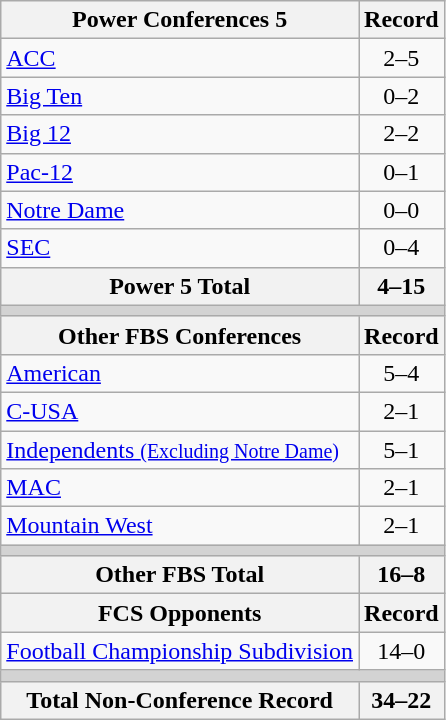<table class="wikitable">
<tr>
<th>Power Conferences 5</th>
<th>Record</th>
</tr>
<tr>
<td><a href='#'>ACC</a></td>
<td align=center>2–5</td>
</tr>
<tr>
<td><a href='#'>Big Ten</a></td>
<td align=center>0–2</td>
</tr>
<tr>
<td><a href='#'>Big 12</a></td>
<td align=center>2–2</td>
</tr>
<tr>
<td><a href='#'>Pac-12</a></td>
<td align=center>0–1</td>
</tr>
<tr>
<td><a href='#'>Notre Dame</a></td>
<td align=center>0–0</td>
</tr>
<tr>
<td><a href='#'>SEC</a></td>
<td align=center>0–4</td>
</tr>
<tr>
<th>Power 5 Total</th>
<th>4–15</th>
</tr>
<tr>
<th colspan="2" style="background:lightgrey;"></th>
</tr>
<tr>
<th>Other FBS Conferences</th>
<th>Record</th>
</tr>
<tr>
<td><a href='#'>American</a></td>
<td align=center>5–4</td>
</tr>
<tr>
<td><a href='#'>C-USA</a></td>
<td align=center>2–1</td>
</tr>
<tr>
<td><a href='#'>Independents <small>(Excluding Notre Dame)</small></a></td>
<td align=center>5–1</td>
</tr>
<tr>
<td><a href='#'>MAC</a></td>
<td align=center>2–1</td>
</tr>
<tr>
<td><a href='#'>Mountain West</a></td>
<td align=center>2–1</td>
</tr>
<tr>
<th colspan="2" style="background:lightgrey;"></th>
</tr>
<tr>
<th>Other FBS Total</th>
<th>16–8</th>
</tr>
<tr>
<th>FCS Opponents</th>
<th>Record</th>
</tr>
<tr>
<td><a href='#'>Football Championship Subdivision</a></td>
<td align=center>14–0</td>
</tr>
<tr>
<th colspan="2" style="background:lightgrey;"></th>
</tr>
<tr>
<th>Total Non-Conference Record</th>
<th>34–22</th>
</tr>
</table>
